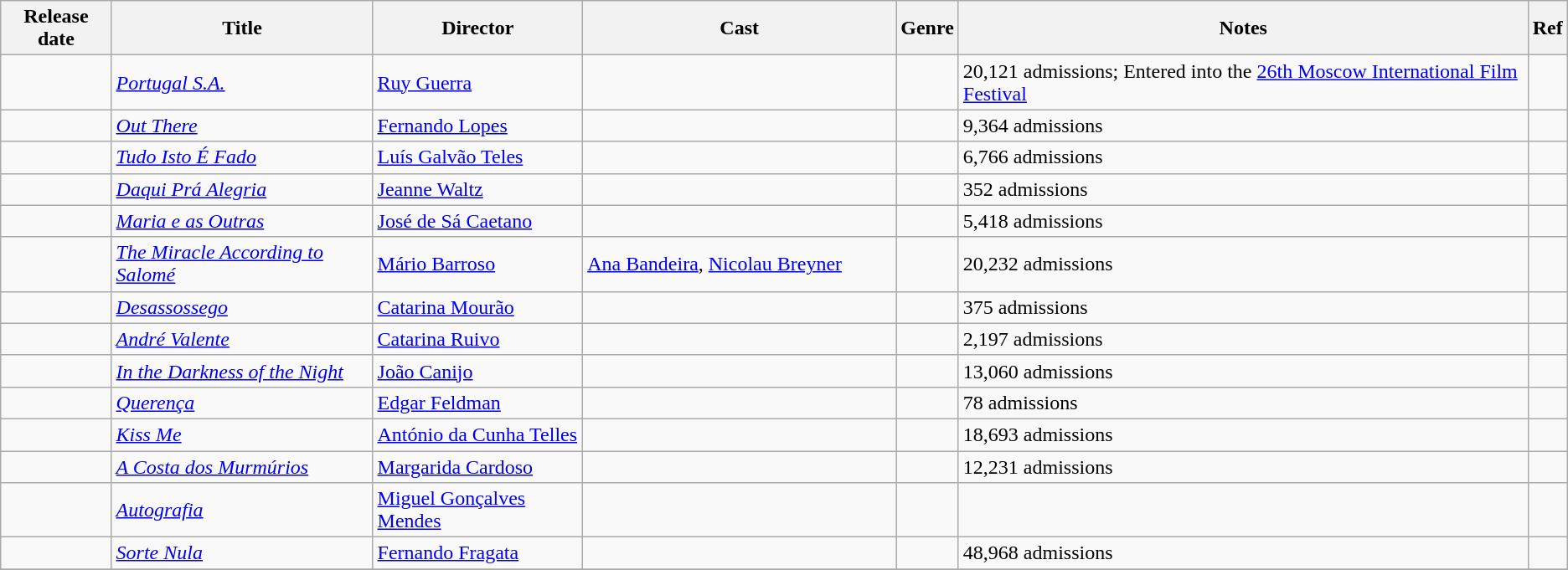<table class="wikitable sortable">
<tr>
<th>Release date</th>
<th>Title</th>
<th>Director</th>
<th style="width:20%;">Cast</th>
<th>Genre</th>
<th>Notes</th>
<th>Ref</th>
</tr>
<tr>
<td></td>
<td><em><a href='#'>Portugal S.A.</a></em></td>
<td><a href='#'>Ruy Guerra</a></td>
<td></td>
<td></td>
<td>20,121 admissions; Entered into the <a href='#'>26th Moscow International Film Festival</a></td>
<td></td>
</tr>
<tr>
<td></td>
<td><em><a href='#'>Out There</a></em></td>
<td><a href='#'>Fernando Lopes</a></td>
<td></td>
<td></td>
<td>9,364 admissions</td>
<td></td>
</tr>
<tr>
<td></td>
<td><em><a href='#'>Tudo Isto É Fado</a></em></td>
<td><a href='#'>Luís Galvão Teles</a></td>
<td></td>
<td></td>
<td>6,766 admissions</td>
<td></td>
</tr>
<tr>
<td></td>
<td><em><a href='#'>Daqui Prá Alegria</a></em></td>
<td><a href='#'>Jeanne Waltz</a></td>
<td></td>
<td></td>
<td>352 admissions</td>
<td></td>
</tr>
<tr>
<td></td>
<td><em><a href='#'>Maria e as Outras</a></em></td>
<td><a href='#'>José de Sá Caetano</a></td>
<td></td>
<td></td>
<td>5,418 admissions</td>
<td></td>
</tr>
<tr>
<td></td>
<td><em><a href='#'>The Miracle According to Salomé</a></em></td>
<td><a href='#'>Mário Barroso</a></td>
<td><a href='#'>Ana Bandeira</a>, <a href='#'>Nicolau Breyner</a></td>
<td></td>
<td>20,232 admissions</td>
<td></td>
</tr>
<tr>
<td></td>
<td><em><a href='#'>Desassossego</a></em></td>
<td><a href='#'>Catarina Mourão</a></td>
<td></td>
<td></td>
<td>375 admissions</td>
<td></td>
</tr>
<tr>
<td></td>
<td><em><a href='#'>André Valente</a></em></td>
<td><a href='#'>Catarina Ruivo</a></td>
<td></td>
<td></td>
<td>2,197 admissions</td>
<td></td>
</tr>
<tr>
<td></td>
<td><em><a href='#'>In the Darkness of the Night</a></em></td>
<td><a href='#'>João Canijo</a></td>
<td></td>
<td></td>
<td>13,060 admissions</td>
<td></td>
</tr>
<tr>
<td></td>
<td><em><a href='#'>Querença</a></em></td>
<td><a href='#'>Edgar Feldman</a></td>
<td></td>
<td></td>
<td>78 admissions</td>
<td></td>
</tr>
<tr>
<td></td>
<td><em><a href='#'>Kiss Me</a></em></td>
<td><a href='#'>António da Cunha Telles</a></td>
<td></td>
<td></td>
<td>18,693 admissions</td>
<td></td>
</tr>
<tr>
<td></td>
<td><em><a href='#'>A Costa dos Murmúrios</a></em></td>
<td><a href='#'>Margarida Cardoso</a></td>
<td></td>
<td></td>
<td>12,231 admissions</td>
<td></td>
</tr>
<tr>
<td></td>
<td><em><a href='#'>Autografia</a></em></td>
<td><a href='#'>Miguel Gonçalves Mendes</a></td>
<td></td>
<td></td>
<td></td>
<td></td>
</tr>
<tr>
<td></td>
<td><em><a href='#'>Sorte Nula</a></em></td>
<td><a href='#'>Fernando Fragata</a></td>
<td></td>
<td></td>
<td>48,968 admissions</td>
<td></td>
</tr>
<tr>
</tr>
</table>
